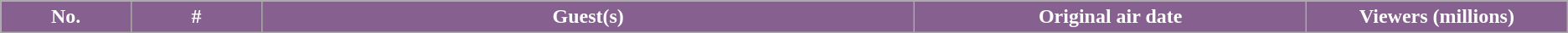<table class="wikitable plainrowheaders">
<tr>
<th style="background: #86608E;color:#FFF;width:5%;">No.</th>
<th style="background: #86608E;color:#FFF;width:5%;">#</th>
<th style="background: #86608E;color:#FFF;width:25%;">Guest(s)</th>
<th style="background: #86608E;color:#FFF;width:15%;">Original air date</th>
<th style="background: #86608E;color:#FFF;width:10%;">Viewers (millions)<br>







</th>
</tr>
</table>
